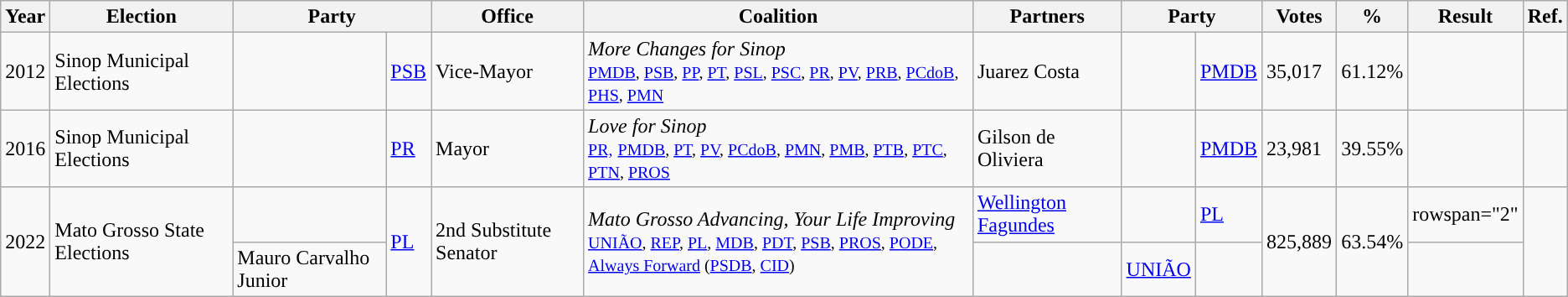<table class="wikitable">
<tr>
<th>Year</th>
<th>Election</th>
<th colspan="2">Party</th>
<th>Office</th>
<th>Coalition</th>
<th>Partners</th>
<th colspan="2">Party</th>
<th>Votes</th>
<th>%</th>
<th>Result</th>
<th>Ref.</th>
</tr>
<tr>
<td>2012</td>
<td>Sinop Municipal Elections</td>
<td style="background-color:"></td>
<td><a href='#'>PSB</a></td>
<td>Vice-Mayor</td>
<td><em>More Changes for Sinop</em><br><small><a href='#'>PMDB</a>, <a href='#'>PSB</a>, <a href='#'>PP</a>, <a href='#'>PT</a>, <a href='#'>PSL</a>, <a href='#'>PSC</a>, <a href='#'>PR</a>, <a href='#'>PV</a>, <a href='#'>PRB</a>, <a href='#'>PCdoB</a>, <a href='#'>PHS</a>, <a href='#'>PMN</a></small></td>
<td>Juarez Costa</td>
<td style="background-color:"></td>
<td><a href='#'>PMDB</a></td>
<td>35,017</td>
<td>61.12%</td>
<td></td>
<td></td>
</tr>
<tr>
<td>2016</td>
<td>Sinop Municipal Elections</td>
<td style="background-color:"></td>
<td><a href='#'>PR</a></td>
<td>Mayor</td>
<td><em>Love for Sinop</em><br><a href='#'><small>PR,</small></a> <small><a href='#'>PMDB</a>, <a href='#'>PT</a>, <a href='#'>PV</a>, <a href='#'>PCdoB</a>, <a href='#'>PMN</a>, <a href='#'>PMB</a>, <a href='#'>PTB</a>, <a href='#'>PTC</a>, <a href='#'>PTN</a>, <a href='#'>PROS</a></small></td>
<td>Gilson de Oliviera</td>
<td style="background-color:"></td>
<td><a href='#'>PMDB</a></td>
<td>23,981</td>
<td>39.55%</td>
<td></td>
<td></td>
</tr>
<tr>
<td rowspan="2">2022</td>
<td rowspan="2">Mato Grosso State Elections</td>
<td style="background-color:"></td>
<td rowspan="2"><a href='#'>PL</a></td>
<td rowspan="2">2nd Substitute Senator</td>
<td rowspan="2"><em>Mato Grosso Advancing, Your Life Improving</em><br><small><a href='#'>UNIÃO</a>, <a href='#'>REP</a>, <a href='#'>PL</a>, <a href='#'>MDB</a>, <a href='#'>PDT</a>, <a href='#'>PSB</a>, <a href='#'>PROS</a>, <a href='#'>PODE</a>, <a href='#'>Always Forward</a> (<a href='#'>PSDB</a>, <a href='#'>CID</a>)</small></td>
<td><a href='#'>Wellington Fagundes</a></td>
<td style="background-color:"></td>
<td><a href='#'>PL</a></td>
<td rowspan="2">825,889</td>
<td rowspan="2">63.54%</td>
<td>rowspan="2"  </td>
<td rowspan="2"></td>
</tr>
<tr>
<td>Mauro Carvalho Junior</td>
<td style="background-color:"></td>
<td><a href='#'>UNIÃO</a></td>
</tr>
</table>
